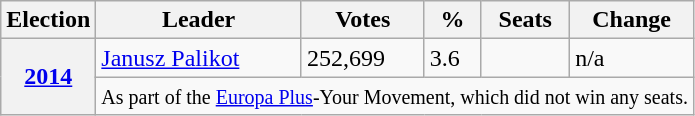<table class="wikitable">
<tr>
<th>Election</th>
<th>Leader</th>
<th>Votes</th>
<th>%</th>
<th>Seats</th>
<th>Change</th>
</tr>
<tr>
<th rowspan="2"><a href='#'>2014</a></th>
<td><a href='#'>Janusz Palikot</a></td>
<td>252,699</td>
<td>3.6</td>
<td></td>
<td>n/a</td>
</tr>
<tr>
<td colspan="6"><small>As part of the <a href='#'>Europa Plus</a>-Your Movement, which did not win any seats.</small></td>
</tr>
</table>
